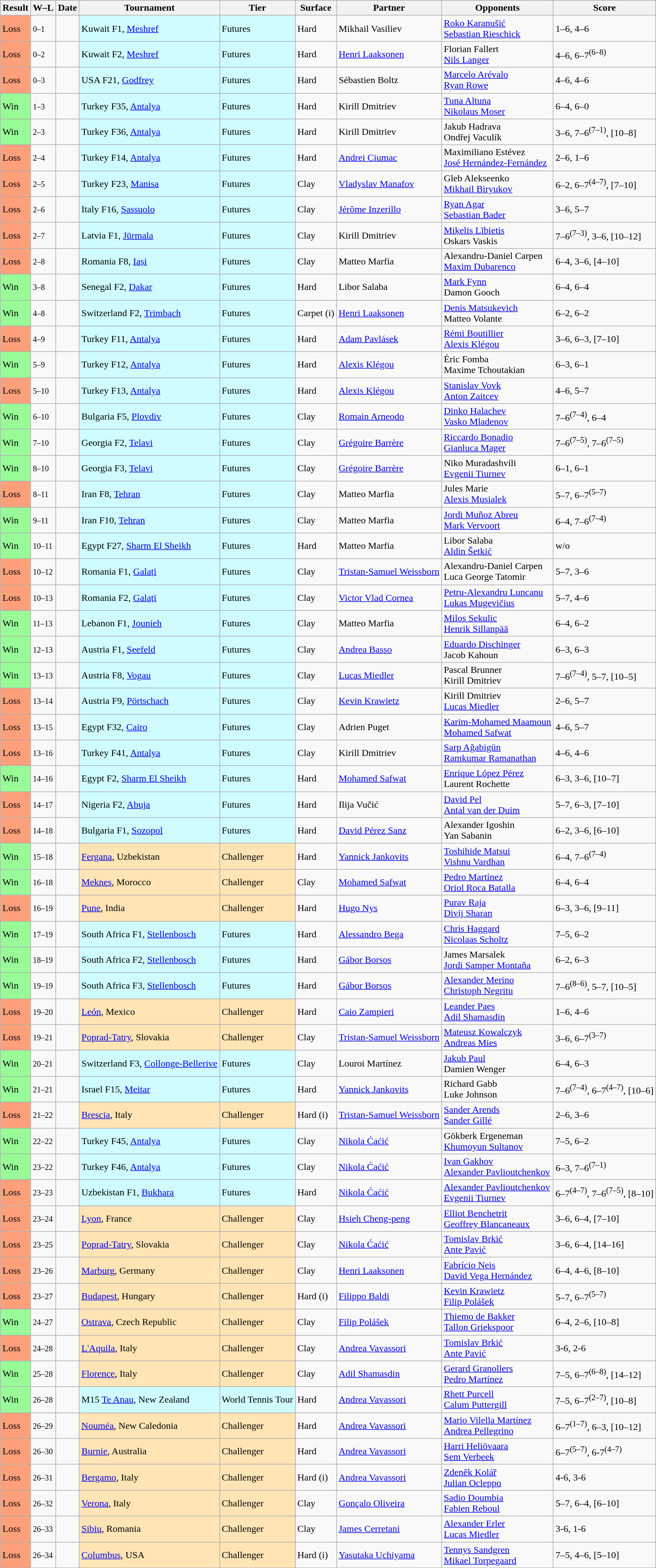<table class="sortable wikitable">
<tr>
<th>Result</th>
<th class="unsortable">W–L</th>
<th>Date</th>
<th>Tournament</th>
<th>Tier</th>
<th>Surface</th>
<th>Partner</th>
<th>Opponents</th>
<th class="unsortable">Score</th>
</tr>
<tr>
<td style="background:#ffa07a;">Loss</td>
<td><small>0–1</small></td>
<td></td>
<td style="background:#cffcff;">Kuwait F1, <a href='#'>Meshref</a></td>
<td style="background:#cffcff;">Futures</td>
<td>Hard</td>
<td> Mikhail Vasiliev</td>
<td> <a href='#'>Roko Karanušić</a><br> <a href='#'>Sebastian Rieschick</a></td>
<td>1–6, 4–6</td>
</tr>
<tr>
<td style="background:#ffa07a;">Loss</td>
<td><small>0–2</small></td>
<td></td>
<td style="background:#cffcff;">Kuwait F2, <a href='#'>Meshref</a></td>
<td style="background:#cffcff;">Futures</td>
<td>Hard</td>
<td> <a href='#'>Henri Laaksonen</a></td>
<td> Florian Fallert<br> <a href='#'>Nils Langer</a></td>
<td>4–6, 6–7<sup>(6–8)</sup></td>
</tr>
<tr>
<td style="background:#ffa07a;">Loss</td>
<td><small>0–3</small></td>
<td></td>
<td style="background:#cffcff;">USA F21, <a href='#'>Godfrey</a></td>
<td style="background:#cffcff;">Futures</td>
<td>Hard</td>
<td> Sébastien Boltz</td>
<td> <a href='#'>Marcelo Arévalo</a><br> <a href='#'>Ryan Rowe</a></td>
<td>4–6, 4–6</td>
</tr>
<tr>
<td style="background:#98fb98;">Win</td>
<td><small>1–3</small></td>
<td></td>
<td style="background:#cffcff;">Turkey F35, <a href='#'>Antalya</a></td>
<td style="background:#cffcff;">Futures</td>
<td>Hard</td>
<td> Kirill Dmitriev</td>
<td> <a href='#'>Tuna Altuna</a><br> <a href='#'>Nikolaus Moser</a></td>
<td>6–4, 6–0</td>
</tr>
<tr>
<td style="background:#98fb98;">Win</td>
<td><small>2–3</small></td>
<td></td>
<td style="background:#cffcff;">Turkey F36, <a href='#'>Antalya</a></td>
<td style="background:#cffcff;">Futures</td>
<td>Hard</td>
<td> Kirill Dmitriev</td>
<td> Jakub Hadrava<br> Ondřej Vaculík</td>
<td>3–6, 7–6<sup>(7–1)</sup>, [10–8]</td>
</tr>
<tr>
<td style="background:#ffa07a;">Loss</td>
<td><small>2–4</small></td>
<td></td>
<td style="background:#cffcff;">Turkey F14, <a href='#'>Antalya</a></td>
<td style="background:#cffcff;">Futures</td>
<td>Hard</td>
<td> <a href='#'>Andrei Ciumac</a></td>
<td> Maximiliano Estévez<br> <a href='#'>José Hernández-Fernández</a></td>
<td>2–6, 1–6</td>
</tr>
<tr>
<td style="background:#ffa07a;">Loss</td>
<td><small>2–5</small></td>
<td></td>
<td style="background:#cffcff;">Turkey F23, <a href='#'>Manisa</a></td>
<td style="background:#cffcff;">Futures</td>
<td>Clay</td>
<td> <a href='#'>Vladyslav Manafov</a></td>
<td> Gleb Alekseenko<br> <a href='#'>Mikhail Biryukov</a></td>
<td>6–2, 6–7<sup>(4–7)</sup>, [7–10]</td>
</tr>
<tr>
<td style="background:#ffa07a;">Loss</td>
<td><small>2–6</small></td>
<td></td>
<td style="background:#cffcff;">Italy F16, <a href='#'>Sassuolo</a></td>
<td style="background:#cffcff;">Futures</td>
<td>Clay</td>
<td> <a href='#'>Jérôme Inzerillo</a></td>
<td> <a href='#'>Ryan Agar</a><br> <a href='#'>Sebastian Bader</a></td>
<td>3–6, 5–7</td>
</tr>
<tr>
<td style="background:#ffa07a;">Loss</td>
<td><small>2–7</small></td>
<td></td>
<td style="background:#cffcff;">Latvia F1, <a href='#'>Jūrmala</a></td>
<td style="background:#cffcff;">Futures</td>
<td>Clay</td>
<td> Kirill Dmitriev</td>
<td> <a href='#'>Miķelis Lībietis</a><br> Oskars Vaskis</td>
<td>7–6<sup>(7–3)</sup>, 3–6, [10–12]</td>
</tr>
<tr>
<td style="background:#ffa07a;">Loss</td>
<td><small>2–8</small></td>
<td></td>
<td style="background:#cffcff;">Romania F8, <a href='#'>Iași</a></td>
<td style="background:#cffcff;">Futures</td>
<td>Clay</td>
<td> Matteo Marfia</td>
<td> Alexandru-Daniel Carpen<br> <a href='#'>Maxim Dubarenco</a></td>
<td>6–4, 3–6, [4–10]</td>
</tr>
<tr>
<td style="background:#98fb98;">Win</td>
<td><small>3–8</small></td>
<td></td>
<td style="background:#cffcff;">Senegal F2, <a href='#'>Dakar</a></td>
<td style="background:#cffcff;">Futures</td>
<td>Hard</td>
<td> Libor Salaba</td>
<td> <a href='#'>Mark Fynn</a><br> Damon Gooch</td>
<td>6–4, 6–4</td>
</tr>
<tr>
<td style="background:#98fb98;">Win</td>
<td><small>4–8</small></td>
<td></td>
<td style="background:#cffcff;">Switzerland F2, <a href='#'>Trimbach</a></td>
<td style="background:#cffcff;">Futures</td>
<td>Carpet (i)</td>
<td> <a href='#'>Henri Laaksonen</a></td>
<td> <a href='#'>Denis Matsukevich</a><br> Matteo Volante</td>
<td>6–2, 6–2</td>
</tr>
<tr>
<td style="background:#ffa07a;">Loss</td>
<td><small>4–9</small></td>
<td></td>
<td style="background:#cffcff;">Turkey F11, <a href='#'>Antalya</a></td>
<td style="background:#cffcff;">Futures</td>
<td>Hard</td>
<td> <a href='#'>Adam Pavlásek</a></td>
<td> <a href='#'>Rémi Boutillier</a> <br> <a href='#'>Alexis Klégou</a></td>
<td>3–6, 6–3, [7–10]</td>
</tr>
<tr>
<td style="background:#98fb98;">Win</td>
<td><small>5–9</small></td>
<td></td>
<td style="background:#cffcff;">Turkey F12, <a href='#'>Antalya</a></td>
<td style="background:#cffcff;">Futures</td>
<td>Hard</td>
<td> <a href='#'>Alexis Klégou</a></td>
<td> Éric Fomba<br> Maxime Tchoutakian</td>
<td>6–3, 6–1</td>
</tr>
<tr>
<td style="background:#ffa07a;">Loss</td>
<td><small>5–10</small></td>
<td></td>
<td style="background:#cffcff;">Turkey F13, <a href='#'>Antalya</a></td>
<td style="background:#cffcff;">Futures</td>
<td>Hard</td>
<td> <a href='#'>Alexis Klégou</a></td>
<td> <a href='#'>Stanislav Vovk</a><br> <a href='#'>Anton Zaitcev</a></td>
<td>4–6, 5–7</td>
</tr>
<tr>
<td style="background:#98fb98;">Win</td>
<td><small>6–10</small></td>
<td></td>
<td style="background:#cffcff;">Bulgaria F5, <a href='#'>Plovdiv</a></td>
<td style="background:#cffcff;">Futures</td>
<td>Clay</td>
<td> <a href='#'>Romain Arneodo</a></td>
<td> <a href='#'>Dinko Halachev</a><br> <a href='#'>Vasko Mladenov</a></td>
<td>7–6<sup>(7–4)</sup>, 6–4</td>
</tr>
<tr>
<td style="background:#98fb98;">Win</td>
<td><small>7–10</small></td>
<td></td>
<td style="background:#cffcff;">Georgia F2, <a href='#'>Telavi</a></td>
<td style="background:#cffcff;">Futures</td>
<td>Clay</td>
<td> <a href='#'>Grégoire Barrère</a></td>
<td> <a href='#'>Riccardo Bonadio</a><br> <a href='#'>Gianluca Mager</a></td>
<td>7–6<sup>(7–5)</sup>, 7–6<sup>(7–5)</sup></td>
</tr>
<tr>
<td style="background:#98fb98;">Win</td>
<td><small>8–10</small></td>
<td></td>
<td style="background:#cffcff;">Georgia F3, <a href='#'>Telavi</a></td>
<td style="background:#cffcff;">Futures</td>
<td>Clay</td>
<td> <a href='#'>Grégoire Barrère</a></td>
<td> Niko Muradashvili<br> <a href='#'>Evgenii Tiurnev</a></td>
<td>6–1, 6–1</td>
</tr>
<tr>
<td style="background:#ffa07a;">Loss</td>
<td><small>8–11</small></td>
<td></td>
<td style="background:#cffcff;">Iran F8, <a href='#'>Tehran</a></td>
<td style="background:#cffcff;">Futures</td>
<td>Clay</td>
<td> Matteo Marfia</td>
<td> Jules Marie<br> <a href='#'>Alexis Musialek</a></td>
<td>5–7, 6–7<sup>(5–7)</sup></td>
</tr>
<tr>
<td style="background:#98fb98;">Win</td>
<td><small>9–11</small></td>
<td></td>
<td style="background:#cffcff;">Iran F10, <a href='#'>Tehran</a></td>
<td style="background:#cffcff;">Futures</td>
<td>Clay</td>
<td> Matteo Marfia</td>
<td> <a href='#'>Jordi Muñoz Abreu</a><br> <a href='#'>Mark Vervoort</a></td>
<td>6–4, 7–6<sup>(7–4)</sup></td>
</tr>
<tr>
<td style="background:#98fb98;">Win</td>
<td><small>10–11</small></td>
<td></td>
<td style="background:#cffcff;">Egypt F27, <a href='#'>Sharm El Sheikh</a></td>
<td style="background:#cffcff;">Futures</td>
<td>Hard</td>
<td> Matteo Marfia</td>
<td> Libor Salaba<br> <a href='#'>Aldin Šetkić</a></td>
<td>w/o</td>
</tr>
<tr>
<td style="background:#ffa07a;">Loss</td>
<td><small>10–12</small></td>
<td></td>
<td style="background:#cffcff;">Romania F1, <a href='#'>Galați</a></td>
<td style="background:#cffcff;">Futures</td>
<td>Clay</td>
<td> <a href='#'>Tristan-Samuel Weissborn</a></td>
<td> Alexandru-Daniel Carpen<br> Luca George Tatomir</td>
<td>5–7, 3–6</td>
</tr>
<tr>
<td style="background:#ffa07a;">Loss</td>
<td><small>10–13</small></td>
<td></td>
<td style="background:#cffcff;">Romania F2, <a href='#'>Galați</a></td>
<td style="background:#cffcff;">Futures</td>
<td>Clay</td>
<td> <a href='#'>Victor Vlad Cornea</a></td>
<td> <a href='#'>Petru-Alexandru Luncanu</a><br> <a href='#'>Lukas Mugevičius</a></td>
<td>5–7, 4–6</td>
</tr>
<tr>
<td style="background:#98fb98;">Win</td>
<td><small>11–13</small></td>
<td></td>
<td style="background:#cffcff;">Lebanon F1, <a href='#'>Jounieh</a></td>
<td style="background:#cffcff;">Futures</td>
<td>Clay</td>
<td> Matteo Marfia</td>
<td> <a href='#'>Milos Sekulic</a><br> <a href='#'>Henrik Sillanpää</a></td>
<td>6–4, 6–2</td>
</tr>
<tr>
<td style="background:#98fb98;">Win</td>
<td><small>12–13</small></td>
<td></td>
<td style="background:#cffcff;">Austria F1, <a href='#'>Seefeld</a></td>
<td style="background:#cffcff;">Futures</td>
<td>Clay</td>
<td> <a href='#'>Andrea Basso</a></td>
<td> <a href='#'>Eduardo Dischinger</a><br> Jacob Kahoun</td>
<td>6–3, 6–3</td>
</tr>
<tr>
<td style="background:#98fb98;">Win</td>
<td><small>13–13</small></td>
<td></td>
<td style="background:#cffcff;">Austria F8, <a href='#'>Vogau</a></td>
<td style="background:#cffcff;">Futures</td>
<td>Clay</td>
<td> <a href='#'>Lucas Miedler</a></td>
<td> Pascal Brunner<br> Kirill Dmitriev</td>
<td>7–6<sup>(7–4)</sup>, 5–7, [10–5]</td>
</tr>
<tr>
<td style="background:#ffa07a;">Loss</td>
<td><small>13–14</small></td>
<td></td>
<td style="background:#cffcff;">Austria F9, <a href='#'>Pörtschach</a></td>
<td style="background:#cffcff;">Futures</td>
<td>Clay</td>
<td> <a href='#'>Kevin Krawietz</a></td>
<td> Kirill Dmitriev<br> <a href='#'>Lucas Miedler</a></td>
<td>2–6, 5–7</td>
</tr>
<tr>
<td style="background:#ffa07a;">Loss</td>
<td><small>13–15</small></td>
<td></td>
<td style="background:#cffcff;">Egypt F32, <a href='#'>Cairo</a></td>
<td style="background:#cffcff;">Futures</td>
<td>Clay</td>
<td> Adrien Puget</td>
<td> <a href='#'>Karim-Mohamed Maamoun</a><br> <a href='#'>Mohamed Safwat</a></td>
<td>4–6, 5–7</td>
</tr>
<tr>
<td style="background:#ffa07a;">Loss</td>
<td><small>13–16</small></td>
<td></td>
<td style="background:#cffcff;">Turkey F41, <a href='#'>Antalya</a></td>
<td style="background:#cffcff;">Futures</td>
<td>Clay</td>
<td> Kirill Dmitriev</td>
<td> <a href='#'>Sarp Ağabigün</a><br> <a href='#'>Ramkumar Ramanathan</a></td>
<td>4–6, 4–6</td>
</tr>
<tr>
<td style="background:#98fb98;">Win</td>
<td><small>14–16</small></td>
<td></td>
<td style="background:#cffcff;">Egypt F2, <a href='#'>Sharm El Sheikh</a></td>
<td style="background:#cffcff;">Futures</td>
<td>Hard</td>
<td> <a href='#'>Mohamed Safwat</a></td>
<td> <a href='#'>Enrique López Pérez</a><br> Laurent Rochette</td>
<td>6–3, 3–6, [10–7]</td>
</tr>
<tr>
<td style="background:#ffa07a;">Loss</td>
<td><small>14–17</small></td>
<td></td>
<td style="background:#cffcff;">Nigeria F2, <a href='#'>Abuja</a></td>
<td style="background:#cffcff;">Futures</td>
<td>Hard</td>
<td> Ilija Vučić</td>
<td> <a href='#'>David Pel</a><br> <a href='#'>Antal van der Duim</a></td>
<td>5–7, 6–3, [7–10]</td>
</tr>
<tr>
<td style="background:#ffa07a;">Loss</td>
<td><small>14–18</small></td>
<td></td>
<td style="background:#cffcff;">Bulgaria F1, <a href='#'>Sozopol</a></td>
<td style="background:#cffcff;">Futures</td>
<td>Hard</td>
<td> <a href='#'>David Pérez Sanz</a></td>
<td> Alexander Igoshin<br> Yan Sabanin</td>
<td>6–2, 3–6, [6–10]</td>
</tr>
<tr>
<td style="background:#98fb98;">Win</td>
<td><small>15–18</small></td>
<td><a href='#'></a></td>
<td style="background:moccasin;"><a href='#'>Fergana</a>, Uzbekistan</td>
<td style="background:moccasin;">Challenger</td>
<td>Hard</td>
<td> <a href='#'>Yannick Jankovits</a></td>
<td> <a href='#'>Toshihide Matsui</a><br> <a href='#'>Vishnu Vardhan</a></td>
<td>6–4, 7–6<sup>(7–4)</sup></td>
</tr>
<tr>
<td style="background:#98fb98;">Win</td>
<td><small>16–18</small></td>
<td><a href='#'></a></td>
<td style="background:moccasin;"><a href='#'>Meknes</a>, Morocco</td>
<td style="background:moccasin;">Challenger</td>
<td>Clay</td>
<td> <a href='#'>Mohamed Safwat</a></td>
<td> <a href='#'>Pedro Martínez</a><br> <a href='#'>Oriol Roca Batalla</a></td>
<td>6–4, 6–4</td>
</tr>
<tr>
<td style="background:#ffa07a;">Loss</td>
<td><small>16–19</small></td>
<td><a href='#'></a></td>
<td style="background:moccasin;"><a href='#'>Pune</a>, India</td>
<td style="background:moccasin;">Challenger</td>
<td>Hard</td>
<td> <a href='#'>Hugo Nys</a></td>
<td> <a href='#'>Purav Raja</a><br> <a href='#'>Divij Sharan</a></td>
<td>6–3, 3–6, [9–11]</td>
</tr>
<tr>
<td style="background:#98fb98;">Win</td>
<td><small>17–19</small></td>
<td></td>
<td style="background:#cffcff;">South Africa F1, <a href='#'>Stellenbosch</a></td>
<td style="background:#cffcff;">Futures</td>
<td>Hard</td>
<td> <a href='#'>Alessandro Bega</a></td>
<td> <a href='#'>Chris Haggard</a><br> <a href='#'>Nicolaas Scholtz</a></td>
<td>7–5, 6–2</td>
</tr>
<tr>
<td style="background:#98fb98;">Win</td>
<td><small>18–19</small></td>
<td></td>
<td style="background:#cffcff;">South Africa F2, <a href='#'>Stellenbosch</a></td>
<td style="background:#cffcff;">Futures</td>
<td>Hard</td>
<td> <a href='#'>Gábor Borsos</a></td>
<td> James Marsalek<br> <a href='#'>Jordi Samper Montaña</a></td>
<td>6–2, 6–3</td>
</tr>
<tr>
<td style="background:#98fb98;">Win</td>
<td><small>19–19</small></td>
<td></td>
<td style="background:#cffcff;">South Africa F3, <a href='#'>Stellenbosch</a></td>
<td style="background:#cffcff;">Futures</td>
<td>Hard</td>
<td> <a href='#'>Gábor Borsos</a></td>
<td> <a href='#'>Alexander Merino</a><br> <a href='#'>Christoph Negritu</a></td>
<td>7–6<sup>(8–6)</sup>, 5–7, [10–5]</td>
</tr>
<tr>
<td style="background:#ffa07a;">Loss</td>
<td><small>19–20</small></td>
<td><a href='#'></a></td>
<td style="background:moccasin;"><a href='#'>León</a>, Mexico</td>
<td style="background:moccasin;">Challenger</td>
<td>Hard</td>
<td> <a href='#'>Caio Zampieri</a></td>
<td> <a href='#'>Leander Paes</a><br> <a href='#'>Adil Shamasdin</a></td>
<td>1–6, 4–6</td>
</tr>
<tr>
<td style="background:#ffa07a;">Loss</td>
<td><small>19–21</small></td>
<td><a href='#'></a></td>
<td style="background:moccasin;"><a href='#'>Poprad-Tatry</a>, Slovakia</td>
<td style="background:moccasin;">Challenger</td>
<td>Clay</td>
<td> <a href='#'>Tristan-Samuel Weissborn</a></td>
<td> <a href='#'>Mateusz Kowalczyk</a><br> <a href='#'>Andreas Mies</a></td>
<td>3–6, 6–7<sup>(3–7)</sup></td>
</tr>
<tr>
<td style="background:#98fb98;">Win</td>
<td><small>20–21</small></td>
<td></td>
<td style="background:#cffcff;">Switzerland F3, <a href='#'>Collonge-Bellerive</a></td>
<td style="background:#cffcff;">Futures</td>
<td>Clay</td>
<td> Louroi Martínez</td>
<td> <a href='#'>Jakub Paul</a><br> Damien Wenger</td>
<td>6–4, 6–3</td>
</tr>
<tr>
<td style="background:#98fb98;">Win</td>
<td><small>21–21</small></td>
<td></td>
<td style="background:#cffcff;">Israel F15, <a href='#'>Meitar</a></td>
<td style="background:#cffcff;">Futures</td>
<td>Hard</td>
<td> <a href='#'>Yannick Jankovits</a></td>
<td> Richard Gabb<br> Luke Johnson</td>
<td>7–6<sup>(7–4)</sup>, 6–7<sup>(4–7)</sup>, [10–6]</td>
</tr>
<tr>
<td style="background:#ffa07a;">Loss</td>
<td><small>21–22</small></td>
<td><a href='#'></a></td>
<td style="background:moccasin;"><a href='#'>Brescia</a>, Italy</td>
<td style="background:moccasin;">Challenger</td>
<td>Hard (i)</td>
<td> <a href='#'>Tristan-Samuel Weissborn</a></td>
<td> <a href='#'>Sander Arends</a><br> <a href='#'>Sander Gillé</a></td>
<td>2–6, 3–6</td>
</tr>
<tr>
<td style="background:#98fb98;">Win</td>
<td><small>22–22</small></td>
<td></td>
<td style="background:#cffcff;">Turkey F45, <a href='#'>Antalya</a></td>
<td style="background:#cffcff;">Futures</td>
<td>Clay</td>
<td> <a href='#'>Nikola Ćaćić</a></td>
<td> Gökberk Ergeneman<br> <a href='#'>Khumoyun Sultanov</a></td>
<td>7–5, 6–2</td>
</tr>
<tr>
<td style="background:#98fb98;">Win</td>
<td><small>23–22</small></td>
<td></td>
<td style="background:#cffcff;">Turkey F46, <a href='#'>Antalya</a></td>
<td style="background:#cffcff;">Futures</td>
<td>Clay</td>
<td> <a href='#'>Nikola Ćaćić</a></td>
<td> <a href='#'>Ivan Gakhov</a><br> <a href='#'>Alexander Pavlioutchenkov</a></td>
<td>6–3, 7–6<sup>(7–1)</sup></td>
</tr>
<tr>
<td style="background:#ffa07a;">Loss</td>
<td><small>23–23</small></td>
<td></td>
<td style="background:#cffcff;">Uzbekistan F1, <a href='#'>Bukhara</a></td>
<td style="background:#cffcff;">Futures</td>
<td>Hard</td>
<td> <a href='#'>Nikola Ćaćić</a></td>
<td> <a href='#'>Alexander Pavlioutchenkov</a><br> <a href='#'>Evgenii Tiurnev</a></td>
<td>6–7<sup>(4–7)</sup>, 7–6<sup>(7–5)</sup>, [8–10]</td>
</tr>
<tr>
<td style="background:#ffa07a;">Loss</td>
<td><small>23–24</small></td>
<td><a href='#'></a></td>
<td style="background:moccasin;"><a href='#'>Lyon</a>, France</td>
<td style="background:moccasin;">Challenger</td>
<td>Clay</td>
<td> <a href='#'>Hsieh Cheng-peng</a></td>
<td> <a href='#'>Elliot Benchetrit</a><br> <a href='#'>Geoffrey Blancaneaux</a></td>
<td>3–6, 6–4, [7–10]</td>
</tr>
<tr>
<td style="background:#ffa07a;">Loss</td>
<td><small>23–25</small></td>
<td><a href='#'></a></td>
<td style="background:moccasin;"><a href='#'>Poprad-Tatry</a>, Slovakia</td>
<td style="background:moccasin;">Challenger</td>
<td>Clay</td>
<td> <a href='#'>Nikola Ćaćić</a></td>
<td> <a href='#'>Tomislav Brkić</a><br> <a href='#'>Ante Pavić</a></td>
<td>3–6, 6–4, [14–16]</td>
</tr>
<tr>
<td style="background:#ffa07a;">Loss</td>
<td><small>23–26</small></td>
<td><a href='#'></a></td>
<td style="background:moccasin;"><a href='#'>Marburg</a>, Germany</td>
<td style="background:moccasin;">Challenger</td>
<td>Clay</td>
<td> <a href='#'>Henri Laaksonen</a></td>
<td> <a href='#'>Fabrício Neis</a><br> <a href='#'>David Vega Hernández</a></td>
<td>6–4, 4–6, [8–10]</td>
</tr>
<tr>
<td style="background:#ffa07a;">Loss</td>
<td><small>23–27</small></td>
<td><a href='#'></a></td>
<td style="background:moccasin;"><a href='#'>Budapest</a>, Hungary</td>
<td style="background:moccasin;">Challenger</td>
<td>Hard (i)</td>
<td> <a href='#'>Filippo Baldi</a></td>
<td> <a href='#'>Kevin Krawietz</a><br> <a href='#'>Filip Polášek</a></td>
<td>5–7, 6–7<sup>(5–7)</sup></td>
</tr>
<tr>
<td style="background:#98fb98;">Win</td>
<td><small>24–27</small></td>
<td><a href='#'></a></td>
<td style="background:moccasin;"><a href='#'>Ostrava</a>, Czech Republic</td>
<td style="background:moccasin;">Challenger</td>
<td>Clay</td>
<td> <a href='#'>Filip Polášek</a></td>
<td> <a href='#'>Thiemo de Bakker</a><br> <a href='#'>Tallon Griekspoor</a></td>
<td>6–4, 2–6, [10–8]</td>
</tr>
<tr>
<td style="background:#ffa07a;">Loss</td>
<td><small>24–28</small></td>
<td><a href='#'></a></td>
<td style="background:moccasin;"><a href='#'>L'Aquila</a>, Italy</td>
<td style="background:moccasin;">Challenger</td>
<td>Clay</td>
<td> <a href='#'>Andrea Vavassori</a></td>
<td> <a href='#'>Tomislav Brkić</a><br> <a href='#'>Ante Pavić</a></td>
<td>3-6, 2-6</td>
</tr>
<tr>
<td style="background:#98fb98;">Win</td>
<td><small>25–28</small></td>
<td><a href='#'></a></td>
<td style="background:moccasin;"><a href='#'>Florence</a>, Italy</td>
<td style="background:moccasin;">Challenger</td>
<td>Clay</td>
<td> <a href='#'>Adil Shamasdin</a></td>
<td> <a href='#'>Gerard Granollers</a><br> <a href='#'>Pedro Martínez</a></td>
<td>7–5, 6–7<sup>(6–8)</sup>, [14–12]</td>
</tr>
<tr>
<td style="background:#98fb98;">Win</td>
<td><small>26–28</small></td>
<td></td>
<td style="background:#cffcff;">M15 <a href='#'>Te Anau</a>, New Zealand</td>
<td style="background:#cffcff;">World Tennis Tour</td>
<td>Hard</td>
<td> <a href='#'>Andrea Vavassori</a></td>
<td> <a href='#'>Rhett Purcell</a><br> <a href='#'>Calum Puttergill</a></td>
<td>7–5, 6–7<sup>(2–7)</sup>, [10–8]</td>
</tr>
<tr>
<td style="background:#ffa07a;">Loss</td>
<td><small>26–29</small></td>
<td><a href='#'></a></td>
<td style="background:moccasin;"><a href='#'>Nouméa</a>, New Caledonia</td>
<td style="background:moccasin;">Challenger</td>
<td>Hard</td>
<td> <a href='#'>Andrea Vavassori</a></td>
<td> <a href='#'>Mario Vilella Martínez</a><br> <a href='#'>Andrea Pellegrino</a></td>
<td>6–7<sup>(1–7)</sup>, 6–3, [10–12]</td>
</tr>
<tr>
<td style="background:#ffa07a;">Loss</td>
<td><small>26–30</small></td>
<td><a href='#'></a></td>
<td style="background:moccasin;"><a href='#'>Burnie</a>, Australia</td>
<td style="background:moccasin;">Challenger</td>
<td>Hard</td>
<td> <a href='#'>Andrea Vavassori</a></td>
<td> <a href='#'>Harri Heliövaara</a><br> <a href='#'>Sem Verbeek</a></td>
<td>6–7<sup>(5–7)</sup>, 6-7<sup>(4–7)</sup></td>
</tr>
<tr>
<td style="background:#ffa07a;">Loss</td>
<td><small>26–31</small></td>
<td><a href='#'></a></td>
<td style="background:moccasin;"><a href='#'>Bergamo</a>, Italy</td>
<td style="background:moccasin;">Challenger</td>
<td>Hard (i)</td>
<td> <a href='#'>Andrea Vavassori</a></td>
<td> <a href='#'>Zdeněk Kolář</a><br> <a href='#'>Julian Ocleppo</a></td>
<td>4-6, 3-6</td>
</tr>
<tr>
<td style="background:#ffa07a;">Loss</td>
<td><small>26–32</small></td>
<td><a href='#'></a></td>
<td style="background:moccasin;"><a href='#'>Verona</a>, Italy</td>
<td style="background:moccasin;">Challenger</td>
<td>Clay</td>
<td> <a href='#'>Gonçalo Oliveira</a></td>
<td> <a href='#'>Sadio Doumbia</a><br> <a href='#'>Fabien Reboul</a></td>
<td>5–7, 6–4, [6–10]</td>
</tr>
<tr>
<td style="background:#ffa07a;">Loss</td>
<td><small>26–33</small></td>
<td><a href='#'></a></td>
<td style="background:moccasin;"><a href='#'>Sibiu</a>, Romania</td>
<td style="background:moccasin;">Challenger</td>
<td>Clay</td>
<td> <a href='#'>James Cerretani</a></td>
<td> <a href='#'>Alexander Erler</a><br> <a href='#'>Lucas Miedler</a></td>
<td>3-6, 1-6</td>
</tr>
<tr>
<td style="background:#ffa07a;">Loss</td>
<td><small>26–34</small></td>
<td><a href='#'></a></td>
<td style="background:moccasin;"><a href='#'>Columbus</a>, USA</td>
<td style="background:moccasin;">Challenger</td>
<td>Hard (i)</td>
<td> <a href='#'>Yasutaka Uchiyama</a></td>
<td> <a href='#'>Tennys Sandgren</a><br> <a href='#'>Mikael Torpegaard</a></td>
<td>7–5, 4–6, [5–10]</td>
</tr>
</table>
